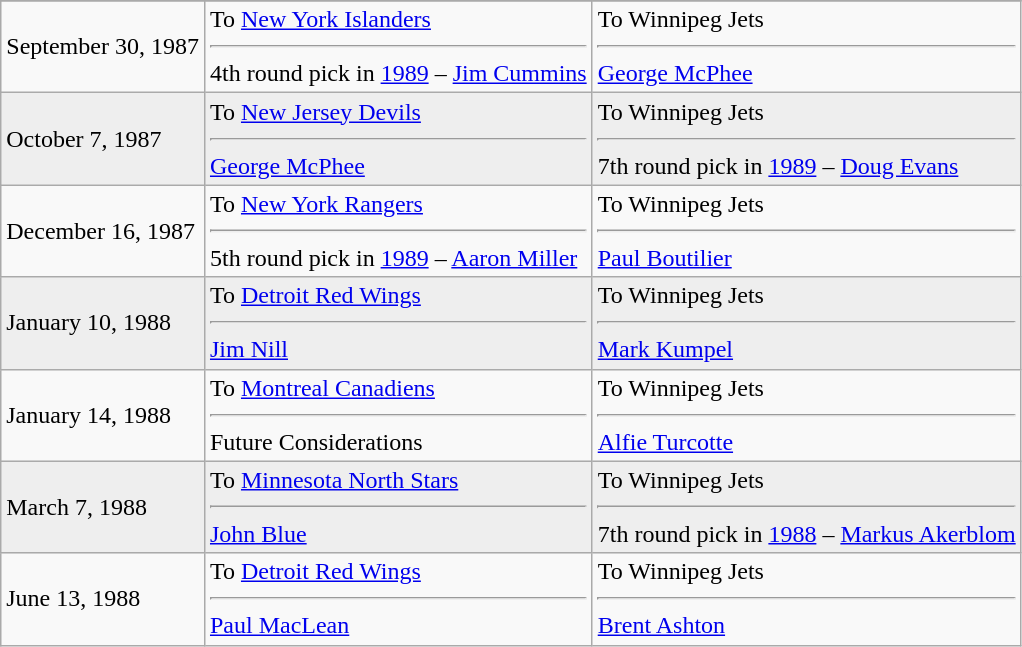<table class="wikitable">
<tr>
</tr>
<tr>
<td>September 30, 1987</td>
<td valign="top">To <a href='#'>New York Islanders</a><hr>4th round pick in <a href='#'>1989</a> – <a href='#'>Jim Cummins</a></td>
<td valign="top">To Winnipeg Jets<hr><a href='#'>George McPhee</a></td>
</tr>
<tr bgcolor="#eeeeee">
<td>October 7, 1987</td>
<td valign="top">To <a href='#'>New Jersey Devils</a><hr><a href='#'>George McPhee</a></td>
<td valign="top">To Winnipeg Jets<hr>7th round pick in <a href='#'>1989</a> – <a href='#'>Doug Evans</a></td>
</tr>
<tr>
<td>December 16, 1987</td>
<td valign="top">To <a href='#'>New York Rangers</a><hr>5th round pick in <a href='#'>1989</a> – <a href='#'>Aaron Miller</a></td>
<td valign="top">To Winnipeg Jets<hr><a href='#'>Paul Boutilier</a></td>
</tr>
<tr bgcolor="#eeeeee">
<td>January 10, 1988</td>
<td valign="top">To <a href='#'>Detroit Red Wings</a><hr><a href='#'>Jim Nill</a></td>
<td valign="top">To Winnipeg Jets<hr><a href='#'>Mark Kumpel</a></td>
</tr>
<tr>
<td>January 14, 1988</td>
<td valign="top">To <a href='#'>Montreal Canadiens</a><hr>Future Considerations</td>
<td valign="top">To Winnipeg Jets<hr><a href='#'>Alfie Turcotte</a></td>
</tr>
<tr bgcolor="#eeeeee">
<td>March 7, 1988</td>
<td valign="top">To <a href='#'>Minnesota North Stars</a><hr><a href='#'>John Blue</a></td>
<td valign="top">To Winnipeg Jets<hr>7th round pick in <a href='#'>1988</a> – <a href='#'>Markus Akerblom</a></td>
</tr>
<tr>
<td>June 13, 1988</td>
<td valign="top">To <a href='#'>Detroit Red Wings</a><hr><a href='#'>Paul MacLean</a></td>
<td valign="top">To Winnipeg Jets<hr><a href='#'>Brent Ashton</a></td>
</tr>
</table>
